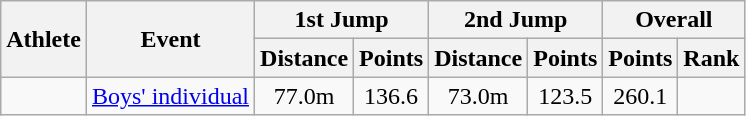<table class="wikitable">
<tr>
<th rowspan="2">Athlete</th>
<th rowspan="2">Event</th>
<th colspan="2">1st Jump</th>
<th colspan="2">2nd Jump</th>
<th colspan="2">Overall</th>
</tr>
<tr>
<th>Distance</th>
<th>Points</th>
<th>Distance</th>
<th>Points</th>
<th>Points</th>
<th>Rank</th>
</tr>
<tr>
<td></td>
<td><a href='#'>Boys' individual</a></td>
<td align="center">77.0m</td>
<td align="center">136.6</td>
<td align="center">73.0m</td>
<td align="center">123.5</td>
<td align="center">260.1</td>
<td align="center"></td>
</tr>
</table>
